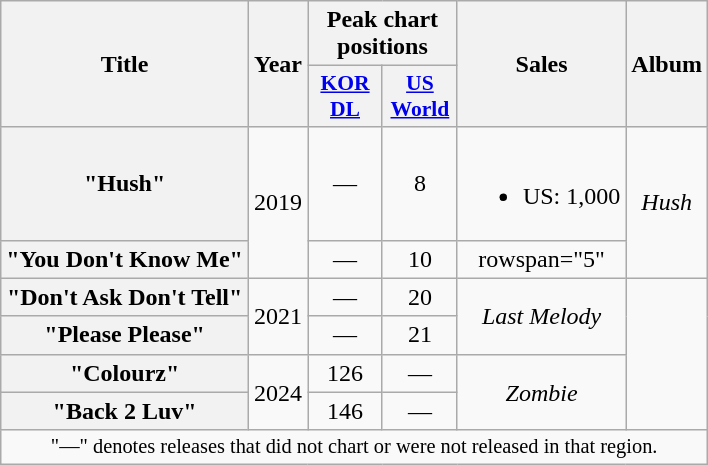<table class="wikitable plainrowheaders" style="text-align:center">
<tr>
<th scope="col" rowspan="2">Title</th>
<th scope="col" rowspan="2">Year</th>
<th scope="col" colspan="2">Peak chart positions</th>
<th scope="col" rowspan="2">Sales</th>
<th scope="col" rowspan="2">Album</th>
</tr>
<tr>
<th scope="col" style="font-size:90%; width:3em"><a href='#'>KOR<br>DL</a><br></th>
<th scope="col" style="font-size:90%; width:3em"><a href='#'>US<br>World</a><br></th>
</tr>
<tr>
<th scope="row">"Hush"</th>
<td rowspan="2">2019</td>
<td>—</td>
<td>8</td>
<td><br><ul><li>US: 1,000</li></ul></td>
<td rowspan="2"><em>Hush</em></td>
</tr>
<tr>
<th scope="row">"You Don't Know Me"</th>
<td>—</td>
<td>10</td>
<td>rowspan="5" </td>
</tr>
<tr>
<th scope="row">"Don't Ask Don't Tell"</th>
<td rowspan="2">2021</td>
<td>—</td>
<td>20</td>
<td rowspan="2"><em>Last Melody</em></td>
</tr>
<tr>
<th scope="row">"Please Please"</th>
<td>—</td>
<td>21</td>
</tr>
<tr>
<th scope="row">"Colourz"</th>
<td rowspan="2">2024</td>
<td>126</td>
<td>—</td>
<td rowspan="2"><em>Zombie</em></td>
</tr>
<tr>
<th scope="row">"Back 2 Luv"</th>
<td>146</td>
<td>—</td>
</tr>
<tr>
<td colspan="6" style="font-size:85%">"—" denotes releases that did not chart or were not released in that region.</td>
</tr>
</table>
